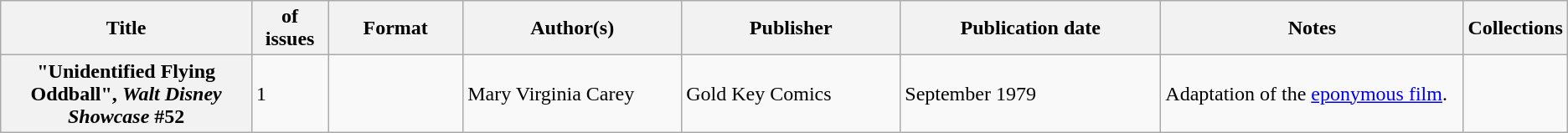<table class="wikitable">
<tr>
<th>Title</th>
<th style="width:40pt"> of issues</th>
<th style="width:75pt">Format</th>
<th style="width:125pt">Author(s)</th>
<th style="width:125pt">Publisher</th>
<th style="width:150pt">Publication date</th>
<th style="width:175pt">Notes</th>
<th>Collections</th>
</tr>
<tr>
<th>"Unidentified Flying Oddball", <em>Walt Disney Showcase</em> #52</th>
<td>1</td>
<td></td>
<td>Mary Virginia Carey</td>
<td>Gold Key Comics</td>
<td>September 1979</td>
<td>Adaptation of the <a href='#'>eponymous film</a>.</td>
<td></td>
</tr>
</table>
